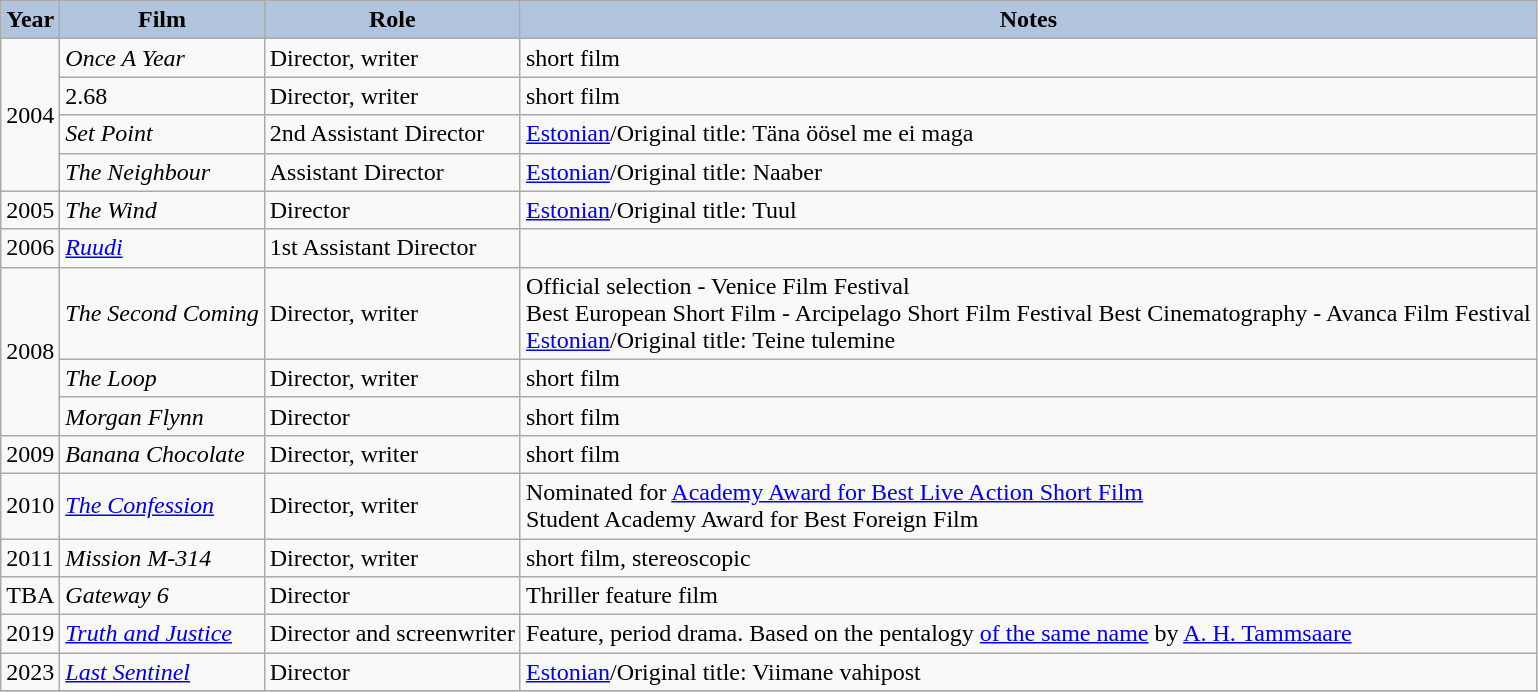<table class="wikitable" ;>
<tr style="text-align:center;">
<th style="background:#B0C4DE;">Year</th>
<th style="background:#B0C4DE;">Film</th>
<th style="background:#B0C4DE;">Role</th>
<th style="background:#B0C4DE;">Notes</th>
</tr>
<tr>
<td rowspan=4>2004</td>
<td><em>Once A Year</em></td>
<td>Director, writer</td>
<td>short film</td>
</tr>
<tr>
<td>2.68</td>
<td>Director, writer</td>
<td>short film</td>
</tr>
<tr>
<td><em>Set Point</em></td>
<td>2nd Assistant Director</td>
<td><a href='#'>Estonian</a>/Original title: Täna öösel me ei maga</td>
</tr>
<tr>
<td><em>The Neighbour</em></td>
<td>Assistant Director</td>
<td><a href='#'>Estonian</a>/Original title: Naaber</td>
</tr>
<tr>
<td>2005</td>
<td><em>The Wind</em></td>
<td>Director</td>
<td><a href='#'>Estonian</a>/Original title: Tuul</td>
</tr>
<tr>
<td>2006</td>
<td><em><a href='#'>Ruudi</a></em></td>
<td>1st Assistant Director</td>
<td></td>
</tr>
<tr>
<td rowspan=3>2008</td>
<td><em>The Second Coming</em></td>
<td>Director, writer</td>
<td>Official selection - Venice Film Festival<br>Best European Short Film - Arcipelago Short Film Festival 
Best Cinematography - Avanca Film Festival<br><a href='#'>Estonian</a>/Original title: Teine tulemine</td>
</tr>
<tr>
<td><em>The Loop</em></td>
<td>Director, writer</td>
<td>short film</td>
</tr>
<tr>
<td><em>Morgan Flynn</em></td>
<td>Director</td>
<td>short film</td>
</tr>
<tr>
<td>2009</td>
<td><em>Banana Chocolate</em></td>
<td>Director, writer</td>
<td>short film</td>
</tr>
<tr>
<td>2010</td>
<td><em><a href='#'>The Confession</a></em></td>
<td>Director, writer</td>
<td>Nominated for <a href='#'>Academy Award for Best Live Action Short Film</a><br>Student Academy Award for Best Foreign Film</td>
</tr>
<tr>
<td>2011</td>
<td><em>Mission M-314</em></td>
<td>Director, writer</td>
<td>short film, stereoscopic</td>
</tr>
<tr>
<td>TBA</td>
<td><em>Gateway 6</em></td>
<td>Director</td>
<td>Thriller feature film</td>
</tr>
<tr>
<td>2019</td>
<td><em><a href='#'>Truth and Justice</a></em></td>
<td>Director and screenwriter</td>
<td>Feature, period drama. Based on the pentalogy <a href='#'>of the same name</a> by <a href='#'>A. H. Tammsaare</a></td>
</tr>
<tr>
<td>2023</td>
<td><em><a href='#'>Last Sentinel</a></em></td>
<td>Director</td>
<td><a href='#'>Estonian</a>/Original title: Viimane vahipost</td>
</tr>
<tr>
</tr>
</table>
